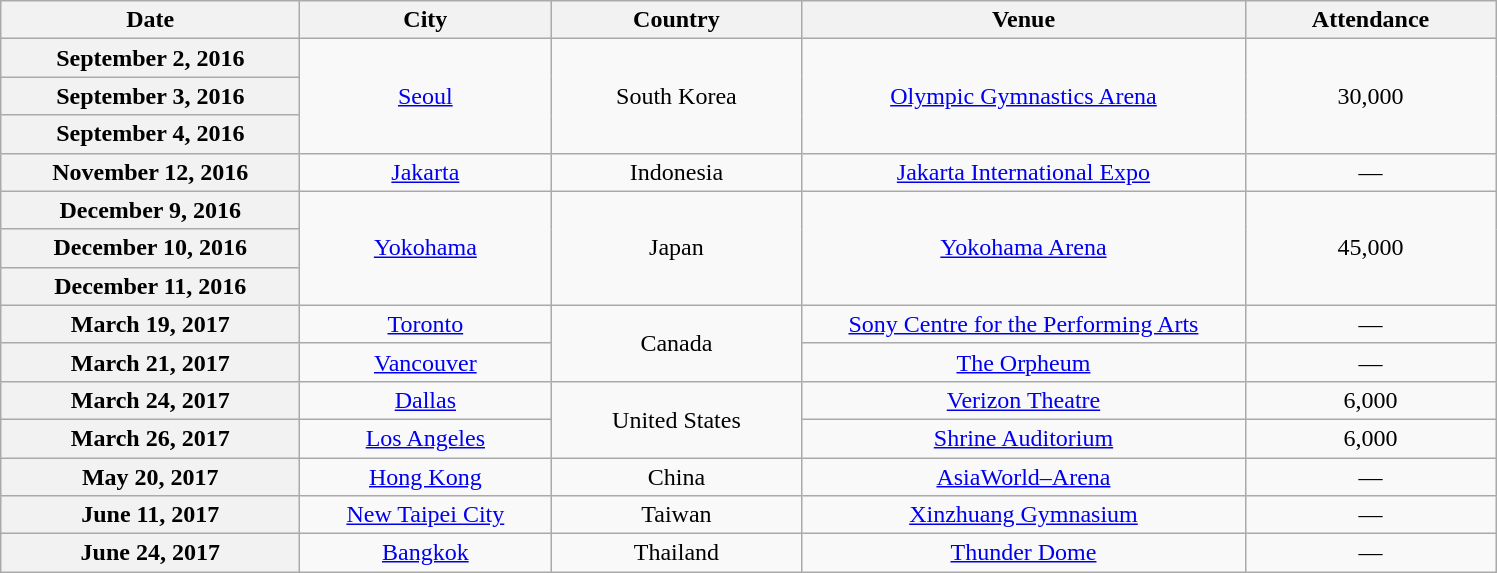<table class="wikitable plainrowheaders" style="text-align:center;">
<tr>
<th scope="col" style="width:12em;">Date</th>
<th scope="col" style="width:10em;">City</th>
<th scope="col" style="width:10em;">Country</th>
<th scope="col" style="width:18em;">Venue</th>
<th scope="col" style="width:10em;">Attendance</th>
</tr>
<tr>
<th scope="row" style="text-align:center">September 2, 2016</th>
<td rowspan="3"><a href='#'>Seoul</a></td>
<td rowspan="3">South Korea</td>
<td rowspan="3"><a href='#'>Olympic Gymnastics Arena</a></td>
<td rowspan="3">30,000</td>
</tr>
<tr>
<th scope="row" style="text-align:center">September 3, 2016</th>
</tr>
<tr>
<th scope="row" style="text-align:center">September 4, 2016</th>
</tr>
<tr>
<th scope="row" style="text-align:center">November 12, 2016</th>
<td><a href='#'>Jakarta</a></td>
<td>Indonesia</td>
<td><a href='#'>Jakarta International Expo</a></td>
<td>—</td>
</tr>
<tr>
<th scope="row" style="text-align:center">December 9, 2016</th>
<td rowspan="3"><a href='#'>Yokohama</a></td>
<td rowspan="3">Japan</td>
<td rowspan="3"><a href='#'>Yokohama Arena</a></td>
<td rowspan="3">45,000</td>
</tr>
<tr>
<th scope="row" style="text-align:center">December 10, 2016</th>
</tr>
<tr>
<th scope="row" style="text-align:center">December 11, 2016</th>
</tr>
<tr>
<th scope="row" style="text-align:center">March 19, 2017</th>
<td><a href='#'>Toronto</a></td>
<td rowspan="2">Canada</td>
<td><a href='#'>Sony Centre for the Performing Arts</a></td>
<td>—</td>
</tr>
<tr>
<th scope="row" style="text-align:center">March 21, 2017</th>
<td><a href='#'>Vancouver</a></td>
<td><a href='#'>The Orpheum</a></td>
<td>—</td>
</tr>
<tr>
<th scope="row" style="text-align:center">March 24, 2017</th>
<td><a href='#'>Dallas</a></td>
<td rowspan="2">United States</td>
<td><a href='#'>Verizon Theatre</a></td>
<td>6,000</td>
</tr>
<tr>
<th scope="row" style="text-align:center">March 26, 2017</th>
<td><a href='#'>Los Angeles</a></td>
<td><a href='#'>Shrine Auditorium</a></td>
<td>6,000</td>
</tr>
<tr>
<th scope="row" style="text-align:center">May 20, 2017</th>
<td><a href='#'>Hong Kong</a></td>
<td>China</td>
<td><a href='#'>AsiaWorld–Arena</a></td>
<td>—</td>
</tr>
<tr>
<th scope="row" style="text-align:center">June 11, 2017</th>
<td><a href='#'>New Taipei City</a></td>
<td>Taiwan</td>
<td><a href='#'>Xinzhuang Gymnasium</a></td>
<td>—</td>
</tr>
<tr>
<th scope="row" style="text-align:center">June 24, 2017</th>
<td><a href='#'>Bangkok</a></td>
<td>Thailand</td>
<td><a href='#'>Thunder Dome</a></td>
<td>—</td>
</tr>
</table>
